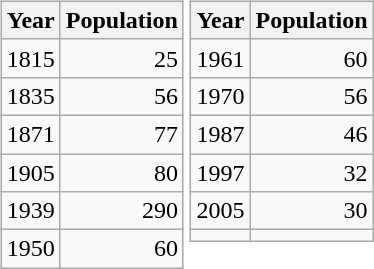<table border="0">
<tr>
<td valign="top"><br><table style="margin:0em;" class="wikitable">
<tr>
<th>Year</th>
<th>Population</th>
</tr>
<tr>
<td>1815</td>
<td align="right">25</td>
</tr>
<tr>
<td>1835</td>
<td align="right">56</td>
</tr>
<tr>
<td>1871</td>
<td align="right">77</td>
</tr>
<tr>
<td>1905</td>
<td align="right">80</td>
</tr>
<tr>
<td>1939</td>
<td align="right">290</td>
</tr>
<tr>
<td>1950</td>
<td align="right">60</td>
</tr>
</table>
</td>
<td valign="top"><br><table style="margin:0em;" class="wikitable">
<tr>
<th>Year</th>
<th>Population</th>
</tr>
<tr>
<td>1961</td>
<td align="right">60</td>
</tr>
<tr>
<td>1970</td>
<td align="right">56</td>
</tr>
<tr>
<td>1987</td>
<td align="right">46</td>
</tr>
<tr>
<td>1997</td>
<td align="right">32</td>
</tr>
<tr>
<td>2005</td>
<td align="right">30</td>
</tr>
<tr>
<td></td>
<td align="right"></td>
</tr>
</table>
</td>
</tr>
</table>
